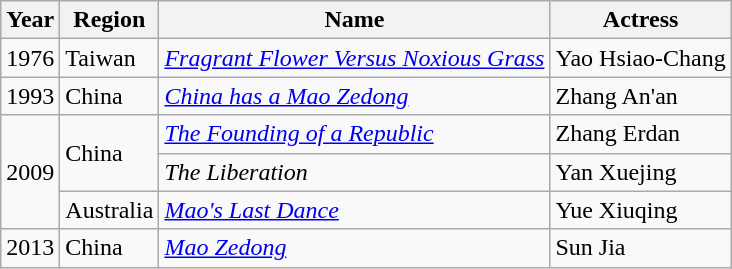<table class="wikitable">
<tr>
<th>Year</th>
<th>Region</th>
<th>Name</th>
<th>Actress</th>
</tr>
<tr>
<td>1976</td>
<td>Taiwan</td>
<td><em><a href='#'>Fragrant Flower Versus Noxious Grass</a></em></td>
<td>Yao Hsiao-Chang</td>
</tr>
<tr>
<td>1993</td>
<td>China</td>
<td><em><a href='#'>China has a Mao Zedong</a></em></td>
<td>Zhang An'an</td>
</tr>
<tr>
<td rowspan="3">2009</td>
<td rowspan="2">China</td>
<td><em><a href='#'>The Founding of a Republic</a></em></td>
<td>Zhang Erdan</td>
</tr>
<tr>
<td><em>The Liberation</em></td>
<td>Yan Xuejing</td>
</tr>
<tr>
<td>Australia</td>
<td><em><a href='#'>Mao's Last Dance</a></em></td>
<td>Yue Xiuqing</td>
</tr>
<tr>
<td>2013</td>
<td>China</td>
<td><em><a href='#'>Mao Zedong</a></em></td>
<td>Sun Jia</td>
</tr>
</table>
